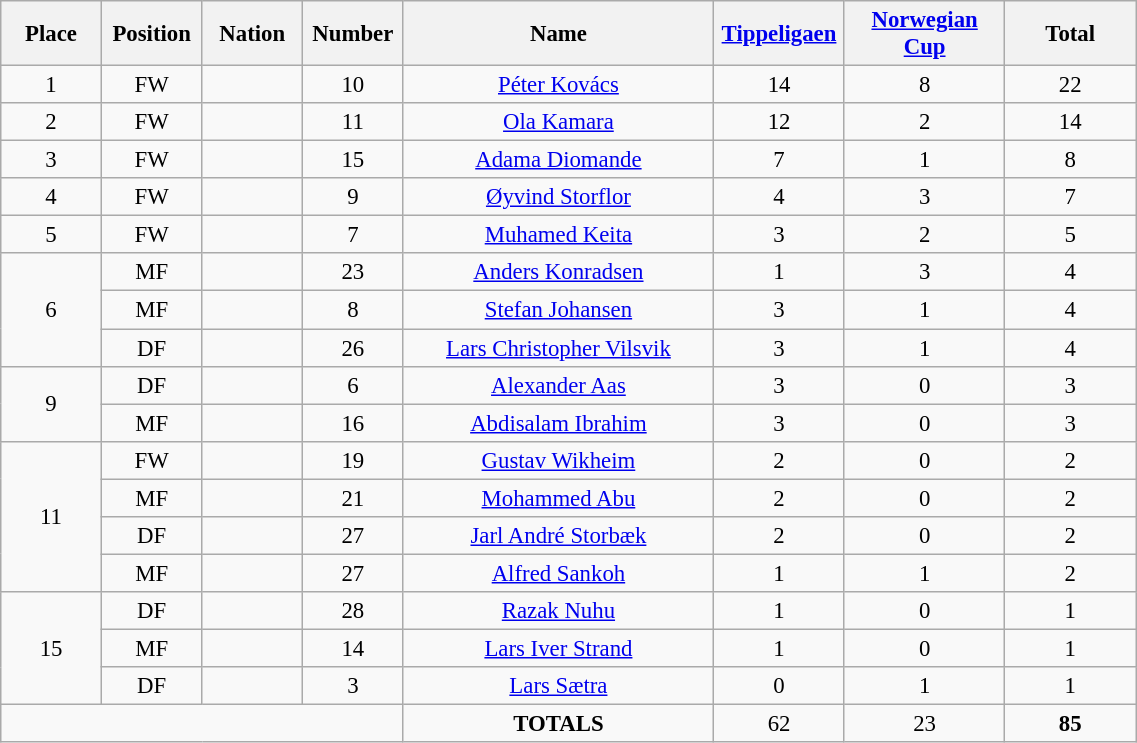<table class="wikitable" style="font-size: 95%; text-align: center;">
<tr>
<th width=60>Place</th>
<th width=60>Position</th>
<th width=60>Nation</th>
<th width=60>Number</th>
<th width=200>Name</th>
<th width=80><a href='#'>Tippeligaen</a></th>
<th width=100><a href='#'>Norwegian Cup</a></th>
<th width=80><strong>Total</strong></th>
</tr>
<tr>
<td>1</td>
<td>FW</td>
<td></td>
<td>10</td>
<td><a href='#'>Péter Kovács</a></td>
<td>14</td>
<td>8</td>
<td>22</td>
</tr>
<tr>
<td>2</td>
<td>FW</td>
<td></td>
<td>11</td>
<td><a href='#'>Ola Kamara</a></td>
<td>12</td>
<td>2</td>
<td>14</td>
</tr>
<tr>
<td>3</td>
<td>FW</td>
<td></td>
<td>15</td>
<td><a href='#'>Adama Diomande</a></td>
<td>7</td>
<td>1</td>
<td>8</td>
</tr>
<tr>
<td>4</td>
<td>FW</td>
<td></td>
<td>9</td>
<td><a href='#'>Øyvind Storflor</a></td>
<td>4</td>
<td>3</td>
<td>7</td>
</tr>
<tr>
<td>5</td>
<td>FW</td>
<td></td>
<td>7</td>
<td><a href='#'>Muhamed Keita</a></td>
<td>3</td>
<td>2</td>
<td>5</td>
</tr>
<tr>
<td rowspan="3">6</td>
<td>MF</td>
<td></td>
<td>23</td>
<td><a href='#'>Anders Konradsen</a></td>
<td>1</td>
<td>3</td>
<td>4</td>
</tr>
<tr>
<td>MF</td>
<td></td>
<td>8</td>
<td><a href='#'>Stefan Johansen</a></td>
<td>3</td>
<td>1</td>
<td>4</td>
</tr>
<tr>
<td>DF</td>
<td></td>
<td>26</td>
<td><a href='#'>Lars Christopher Vilsvik</a></td>
<td>3</td>
<td>1</td>
<td>4</td>
</tr>
<tr>
<td rowspan="2">9</td>
<td>DF</td>
<td></td>
<td>6</td>
<td><a href='#'>Alexander Aas</a></td>
<td>3</td>
<td>0</td>
<td>3</td>
</tr>
<tr>
<td>MF</td>
<td></td>
<td>16</td>
<td><a href='#'>Abdisalam Ibrahim</a></td>
<td>3</td>
<td>0</td>
<td>3</td>
</tr>
<tr>
<td rowspan="4">11</td>
<td>FW</td>
<td></td>
<td>19</td>
<td><a href='#'>Gustav Wikheim</a></td>
<td>2</td>
<td>0</td>
<td>2</td>
</tr>
<tr>
<td>MF</td>
<td></td>
<td>21</td>
<td><a href='#'>Mohammed Abu</a></td>
<td>2</td>
<td>0</td>
<td>2</td>
</tr>
<tr>
<td>DF</td>
<td></td>
<td>27</td>
<td><a href='#'>Jarl André Storbæk</a></td>
<td>2</td>
<td>0</td>
<td>2</td>
</tr>
<tr>
<td>MF</td>
<td></td>
<td>27</td>
<td><a href='#'>Alfred Sankoh</a></td>
<td>1</td>
<td>1</td>
<td>2</td>
</tr>
<tr>
<td rowspan="3">15</td>
<td>DF</td>
<td></td>
<td>28</td>
<td><a href='#'>Razak Nuhu</a></td>
<td>1</td>
<td>0</td>
<td>1</td>
</tr>
<tr>
<td>MF</td>
<td></td>
<td>14</td>
<td><a href='#'>Lars Iver Strand</a></td>
<td>1</td>
<td>0</td>
<td>1</td>
</tr>
<tr>
<td>DF</td>
<td></td>
<td>3</td>
<td><a href='#'>Lars Sætra</a></td>
<td>0</td>
<td>1</td>
<td>1</td>
</tr>
<tr>
<td colspan="4"></td>
<td><strong>TOTALS</strong></td>
<td>62</td>
<td>23</td>
<td><strong>85</strong></td>
</tr>
</table>
